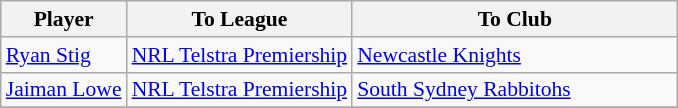<table class="wikitable" style="font-size:90%">
<tr bgcolor="#efefef">
<th width=" ">Player</th>
<th width=" ">To League</th>
<th width="210 ">To Club</th>
</tr>
<tr>
<td> <a href='#'>Ryan Stig</a></td>
<td><a href='#'>NRL Telstra Premiership</a></td>
<td> <a href='#'>Newcastle Knights</a></td>
</tr>
<tr>
<td> <a href='#'>Jaiman Lowe</a></td>
<td><a href='#'>NRL Telstra Premiership</a></td>
<td> <a href='#'>South Sydney Rabbitohs</a></td>
</tr>
<tr>
</tr>
</table>
